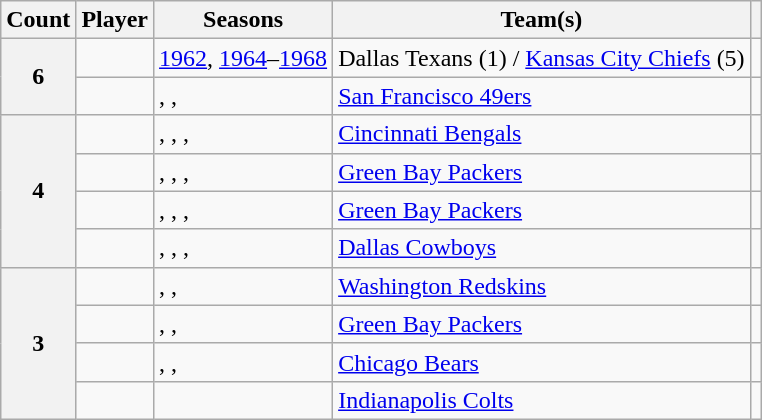<table class="sortable wikitable">
<tr>
<th scope=col>Count</th>
<th scope=col>Player</th>
<th scope=col>Seasons</th>
<th scope=col>Team(s)</th>
<th scope=col class= "unsortable"></th>
</tr>
<tr>
<th scope=rowgroup rowspan=2>6</th>
<td></td>
<td><a href='#'>1962</a>, <a href='#'>1964</a>–<a href='#'>1968</a></td>
<td>Dallas Texans (1) / <a href='#'>Kansas City Chiefs</a> (5)</td>
<td></td>
</tr>
<tr>
<td></td>
<td>, , </td>
<td><a href='#'>San Francisco 49ers</a></td>
<td></td>
</tr>
<tr>
<th scope=rowgroup rowspan=4>4</th>
<td></td>
<td>, , , </td>
<td><a href='#'>Cincinnati Bengals</a></td>
<td></td>
</tr>
<tr>
<td></td>
<td>, , , </td>
<td><a href='#'>Green Bay Packers</a></td>
<td></td>
</tr>
<tr>
<td></td>
<td>, , , </td>
<td><a href='#'>Green Bay Packers</a></td>
<td></td>
</tr>
<tr>
<td></td>
<td>, , , </td>
<td><a href='#'>Dallas Cowboys</a></td>
<td></td>
</tr>
<tr>
<th scope=rowgroup rowspan=4>3</th>
<td></td>
<td>, , </td>
<td><a href='#'>Washington Redskins</a></td>
<td></td>
</tr>
<tr>
<td></td>
<td>, , </td>
<td><a href='#'>Green Bay Packers</a></td>
<td></td>
</tr>
<tr>
<td></td>
<td>, , </td>
<td><a href='#'>Chicago Bears</a></td>
<td></td>
</tr>
<tr>
<td></td>
<td></td>
<td><a href='#'>Indianapolis Colts</a></td>
<td></td>
</tr>
</table>
